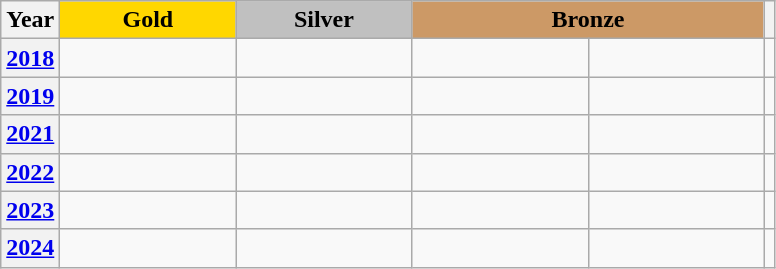<table class="wikitable">
<tr align=center>
<th>Year</th>
<td width="110px" bgcolor=gold><strong>Gold</strong></td>
<td width="110px" bgcolor=silver><strong>Silver</strong></td>
<td width="220px" bgcolor=CC9966 colspan=2><strong>Bronze</strong></td>
<th></th>
</tr>
<tr>
<th><a href='#'>2018</a></th>
<td></td>
<td></td>
<td width=110></td>
<td width=110></td>
<td></td>
</tr>
<tr>
<th><a href='#'>2019</a></th>
<td></td>
<td></td>
<td></td>
<td></td>
<td></td>
</tr>
<tr>
<th><a href='#'>2021</a></th>
<td></td>
<td></td>
<td></td>
<td></td>
<td></td>
</tr>
<tr>
<th><a href='#'>2022</a></th>
<td></td>
<td></td>
<td></td>
<td></td>
<td></td>
</tr>
<tr>
<th><a href='#'>2023</a></th>
<td></td>
<td></td>
<td></td>
<td></td>
<td></td>
</tr>
<tr>
<th><a href='#'>2024</a></th>
<td></td>
<td></td>
<td></td>
<td></td>
<td></td>
</tr>
</table>
